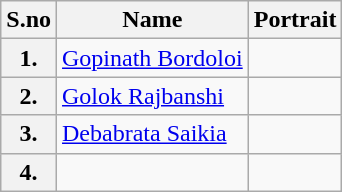<table class="wikitable sortable">
<tr>
<th>S.no</th>
<th>Name</th>
<th>Portrait</th>
</tr>
<tr>
<th>1.</th>
<td><a href='#'>Gopinath Bordoloi</a></td>
<td></td>
</tr>
<tr>
<th>2.</th>
<td><a href='#'>Golok Rajbanshi</a></td>
<td></td>
</tr>
<tr>
<th>3.</th>
<td><a href='#'>Debabrata Saikia</a></td>
<td></td>
</tr>
<tr>
<th>4.</th>
<td></td>
<td></td>
</tr>
</table>
